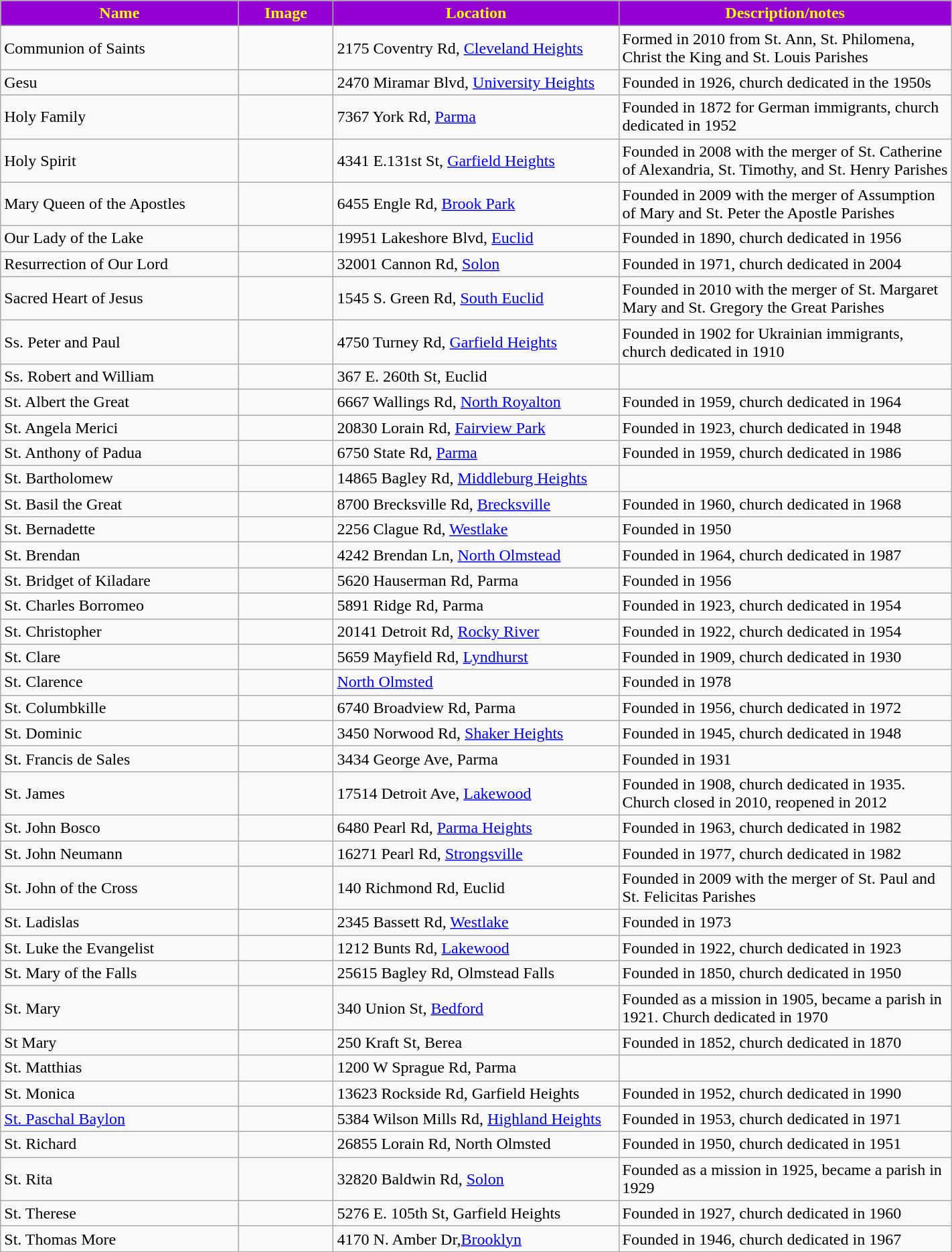<table class="wikitable sortable" style="width:75%">
<tr>
<th style="background:darkviolet; color:yellow;" width="25%"><strong>Name</strong></th>
<th style="background:darkviolet; color:yellow;" width="10%"><strong>Image</strong></th>
<th style="background:darkviolet; color:yellow;" width="30%"><strong>Location</strong></th>
<th style="background:darkviolet; color:yellow;" width="35%"><strong>Description/notes</strong></th>
</tr>
<tr>
<td>Communion of Saints</td>
<td></td>
<td>2175 Coventry Rd, <a href='#'>Cleveland Heights</a></td>
<td>Formed in 2010 from St. Ann, St. Philomena, Christ the King  and St. Louis Parishes</td>
</tr>
<tr>
<td>Gesu</td>
<td></td>
<td>2470 Miramar Blvd, <a href='#'>University Heights</a></td>
<td>Founded in 1926, church dedicated in the 1950s</td>
</tr>
<tr>
<td>Holy Family</td>
<td></td>
<td>7367 York Rd, <a href='#'>Parma</a></td>
<td>Founded in 1872 for German immigrants, church dedicated in 1952</td>
</tr>
<tr>
<td>Holy Spirit</td>
<td></td>
<td>4341 E.131st St, <a href='#'>Garfield Heights</a></td>
<td>Founded in 2008 with the merger of St. Catherine of Alexandria, St. Timothy, and St. Henry Parishes</td>
</tr>
<tr>
<td>Mary Queen of the Apostles</td>
<td></td>
<td>6455 Engle Rd, <a href='#'>Brook Park</a></td>
<td>Founded in 2009 with the merger of Assumption of Mary and St. Peter the Apostle Parishes</td>
</tr>
<tr>
<td>Our Lady of the Lake</td>
<td></td>
<td>19951 Lakeshore Blvd, <a href='#'>Euclid</a></td>
<td>Founded in 1890, church dedicated in 1956</td>
</tr>
<tr>
<td>Resurrection of Our Lord</td>
<td></td>
<td>32001 Cannon Rd, <a href='#'>Solon</a></td>
<td>Founded in 1971, church dedicated in 2004</td>
</tr>
<tr>
<td>Sacred Heart of Jesus</td>
<td></td>
<td>1545 S. Green Rd, <a href='#'>South Euclid</a></td>
<td>Founded in 2010 with the merger of St. Margaret Mary and St. Gregory the Great Parishes</td>
</tr>
<tr>
<td>Ss. Peter and Paul</td>
<td></td>
<td>4750 Turney Rd, <a href='#'>Garfield Heights</a></td>
<td>Founded in 1902 for Ukrainian immigrants, church dedicated in 1910</td>
</tr>
<tr>
<td>Ss. Robert and William</td>
<td></td>
<td>367 E. 260th St, Euclid</td>
<td></td>
</tr>
<tr>
<td>St. Albert the Great</td>
<td></td>
<td>6667 Wallings Rd, <a href='#'>North Royalton</a></td>
<td>Founded in 1959, church dedicated in 1964</td>
</tr>
<tr>
<td>St. Angela Merici</td>
<td></td>
<td>20830 Lorain Rd, <a href='#'>Fairview Park</a></td>
<td>Founded in 1923, church dedicated in 1948</td>
</tr>
<tr>
<td>St. Anthony of Padua</td>
<td></td>
<td>6750 State Rd, <a href='#'>Parma</a></td>
<td>Founded in 1959, church dedicated in 1986</td>
</tr>
<tr>
<td>St. Bartholomew</td>
<td></td>
<td>14865 Bagley Rd, <a href='#'>Middleburg Heights</a></td>
<td></td>
</tr>
<tr>
<td>St. Basil the Great</td>
<td></td>
<td>8700 Brecksville Rd, <a href='#'>Brecksville</a></td>
<td>Founded in 1960, church dedicated in 1968</td>
</tr>
<tr>
<td>St. Bernadette</td>
<td></td>
<td>2256 Clague Rd, <a href='#'>Westlake</a></td>
<td>Founded in 1950</td>
</tr>
<tr>
<td>St. Brendan</td>
<td></td>
<td>4242 Brendan Ln, <a href='#'>North Olmstead</a></td>
<td>Founded in 1964, church dedicated in 1987</td>
</tr>
<tr>
<td>St. Bridget of Kiladare</td>
<td></td>
<td>5620 Hauserman Rd, Parma</td>
<td>Founded in 1956</td>
</tr>
<tr>
<td>St. Charles Borromeo</td>
<td></td>
<td>5891 Ridge Rd, Parma</td>
<td>Founded in 1923, church dedicated in 1954</td>
</tr>
<tr>
<td>St. Christopher</td>
<td></td>
<td>20141 Detroit Rd, <a href='#'>Rocky River</a></td>
<td>Founded in 1922, church dedicated in 1954</td>
</tr>
<tr>
<td>St. Clare</td>
<td></td>
<td>5659 Mayfield Rd, <a href='#'>Lyndhurst</a></td>
<td>Founded in 1909, church dedicated in 1930</td>
</tr>
<tr>
<td>St. Clarence</td>
<td></td>
<td><a href='#'>North Olmsted</a></td>
<td>Founded in 1978</td>
</tr>
<tr>
<td>St. Columbkille</td>
<td></td>
<td>6740 Broadview Rd, Parma</td>
<td>Founded in 1956, church dedicated in 1972</td>
</tr>
<tr>
<td>St. Dominic</td>
<td></td>
<td>3450 Norwood Rd, <a href='#'>Shaker Heights</a></td>
<td>Founded in 1945, church dedicated in 1948</td>
</tr>
<tr>
<td>St. Francis de Sales</td>
<td></td>
<td>3434 George Ave, Parma</td>
<td>Founded in 1931</td>
</tr>
<tr>
<td>St. James</td>
<td></td>
<td>17514 Detroit Ave, <a href='#'>Lakewood</a></td>
<td>Founded in 1908, church dedicated in 1935.  Church closed in 2010, reopened in 2012</td>
</tr>
<tr>
<td>St. John Bosco</td>
<td></td>
<td>6480 Pearl Rd, <a href='#'>Parma Heights</a></td>
<td>Founded in 1963, church dedicated in 1982</td>
</tr>
<tr>
<td>St. John Neumann</td>
<td></td>
<td>16271 Pearl Rd, <a href='#'>Strongsville</a></td>
<td>Founded in 1977, church dedicated in 1982</td>
</tr>
<tr>
<td>St. John of the Cross</td>
<td></td>
<td>140 Richmond Rd, Euclid</td>
<td>Founded in 2009 with the merger of St. Paul and St. Felicitas Parishes</td>
</tr>
<tr>
<td>St. Ladislas</td>
<td></td>
<td>2345 Bassett Rd, <a href='#'>Westlake</a></td>
<td>Founded in 1973</td>
</tr>
<tr>
<td>St. Luke the Evangelist</td>
<td></td>
<td>1212 Bunts Rd, <a href='#'>Lakewood</a></td>
<td>Founded in 1922, church dedicated in 1923</td>
</tr>
<tr>
<td>St. Mary of the Falls</td>
<td></td>
<td>25615 Bagley Rd, Olmstead Falls</td>
<td>Founded in 1850, church dedicated in 1950</td>
</tr>
<tr>
<td>St. Mary</td>
<td></td>
<td>340 Union St, <a href='#'>Bedford</a></td>
<td>Founded as a mission in 1905, became a parish in 1921. Church dedicated in 1970</td>
</tr>
<tr>
<td>St Mary</td>
<td></td>
<td>250 Kraft St, Berea</td>
<td>Founded in 1852, church dedicated in 1870</td>
</tr>
<tr>
<td>St. Matthias</td>
<td></td>
<td>1200 W Sprague Rd, Parma</td>
<td></td>
</tr>
<tr>
<td>St. Monica</td>
<td></td>
<td>13623 Rockside Rd, Garfield Heights</td>
<td>Founded in 1952, church dedicated in 1990</td>
</tr>
<tr>
<td><a href='#'>St. Paschal Baylon</a></td>
<td></td>
<td>5384 Wilson Mills Rd, <a href='#'>Highland Heights</a></td>
<td>Founded in 1953, church dedicated in 1971</td>
</tr>
<tr>
<td>St. Richard</td>
<td></td>
<td>26855 Lorain Rd, North Olmsted</td>
<td>Founded in 1950, church dedicated in 1951</td>
</tr>
<tr>
<td>St. Rita</td>
<td></td>
<td>32820 Baldwin Rd, <a href='#'>Solon</a></td>
<td>Founded as a mission in 1925, became a parish in 1929</td>
</tr>
<tr>
<td>St. Therese</td>
<td></td>
<td>5276 E. 105th St, Garfield Heights</td>
<td>Founded in 1927, church dedicated in 1960</td>
</tr>
<tr>
<td>St. Thomas More</td>
<td></td>
<td>4170 N. Amber Dr,<a href='#'>Brooklyn</a></td>
<td>Founded in 1946, church dedicated in 1967</td>
</tr>
</table>
